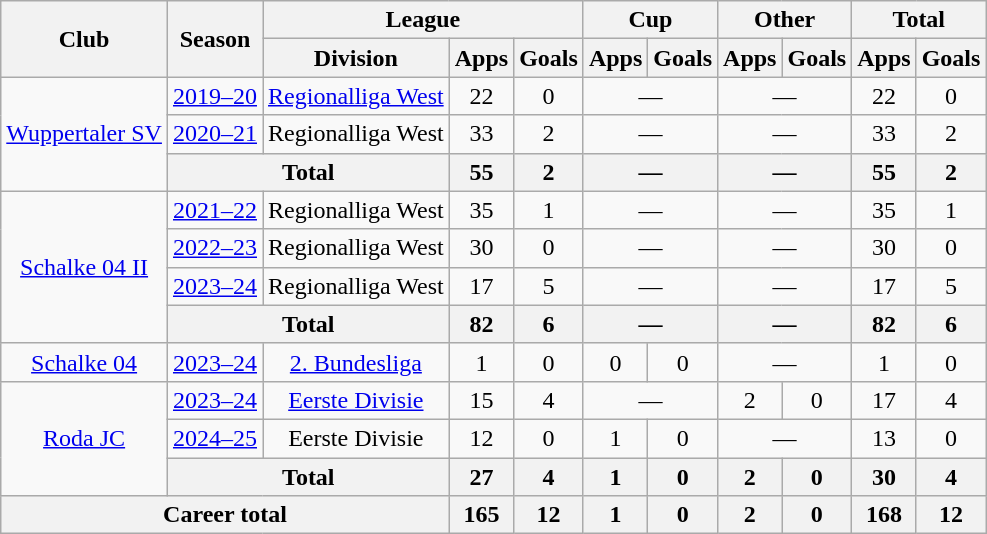<table class="wikitable" style="text-align:center">
<tr>
<th rowspan="2">Club</th>
<th rowspan="2">Season</th>
<th colspan="3">League</th>
<th colspan="2">Cup</th>
<th colspan="2">Other</th>
<th colspan="2">Total</th>
</tr>
<tr>
<th>Division</th>
<th>Apps</th>
<th>Goals</th>
<th>Apps</th>
<th>Goals</th>
<th>Apps</th>
<th>Goals</th>
<th>Apps</th>
<th>Goals</th>
</tr>
<tr>
<td rowspan="3"><a href='#'>Wuppertaler SV</a></td>
<td><a href='#'>2019–20</a></td>
<td><a href='#'>Regionalliga West</a></td>
<td>22</td>
<td>0</td>
<td colspan="2">—</td>
<td colspan="2">—</td>
<td>22</td>
<td>0</td>
</tr>
<tr>
<td><a href='#'>2020–21</a></td>
<td>Regionalliga West</td>
<td>33</td>
<td>2</td>
<td colspan="2">—</td>
<td colspan="2">—</td>
<td>33</td>
<td>2</td>
</tr>
<tr>
<th colspan="2">Total</th>
<th>55</th>
<th>2</th>
<th colspan="2">—</th>
<th colspan="2">—</th>
<th>55</th>
<th>2</th>
</tr>
<tr>
<td rowspan="4"><a href='#'>Schalke 04 II</a></td>
<td><a href='#'>2021–22</a></td>
<td>Regionalliga West</td>
<td>35</td>
<td>1</td>
<td colspan="2">—</td>
<td colspan="2">—</td>
<td>35</td>
<td>1</td>
</tr>
<tr>
<td><a href='#'>2022–23</a></td>
<td>Regionalliga West</td>
<td>30</td>
<td>0</td>
<td colspan="2">—</td>
<td colspan="2">—</td>
<td>30</td>
<td>0</td>
</tr>
<tr>
<td><a href='#'>2023–24</a></td>
<td>Regionalliga West</td>
<td>17</td>
<td>5</td>
<td colspan="2">—</td>
<td colspan="2">—</td>
<td>17</td>
<td>5</td>
</tr>
<tr>
<th colspan="2">Total</th>
<th>82</th>
<th>6</th>
<th colspan="2">—</th>
<th colspan="2">—</th>
<th>82</th>
<th>6</th>
</tr>
<tr>
<td><a href='#'>Schalke 04</a></td>
<td><a href='#'>2023–24</a></td>
<td><a href='#'>2. Bundesliga</a></td>
<td>1</td>
<td>0</td>
<td>0</td>
<td>0</td>
<td colspan="2">—</td>
<td>1</td>
<td>0</td>
</tr>
<tr>
<td rowspan="3"><a href='#'>Roda JC</a></td>
<td><a href='#'>2023–24</a></td>
<td><a href='#'>Eerste Divisie</a></td>
<td>15</td>
<td>4</td>
<td colspan="2">—</td>
<td>2</td>
<td>0</td>
<td>17</td>
<td>4</td>
</tr>
<tr>
<td><a href='#'>2024–25</a></td>
<td>Eerste Divisie</td>
<td>12</td>
<td>0</td>
<td>1</td>
<td>0</td>
<td colspan="2">—</td>
<td>13</td>
<td>0</td>
</tr>
<tr>
<th colspan="2">Total</th>
<th>27</th>
<th>4</th>
<th>1</th>
<th>0</th>
<th>2</th>
<th>0</th>
<th>30</th>
<th>4</th>
</tr>
<tr>
<th colspan="3">Career total</th>
<th>165</th>
<th>12</th>
<th>1</th>
<th>0</th>
<th>2</th>
<th>0</th>
<th>168</th>
<th>12</th>
</tr>
</table>
